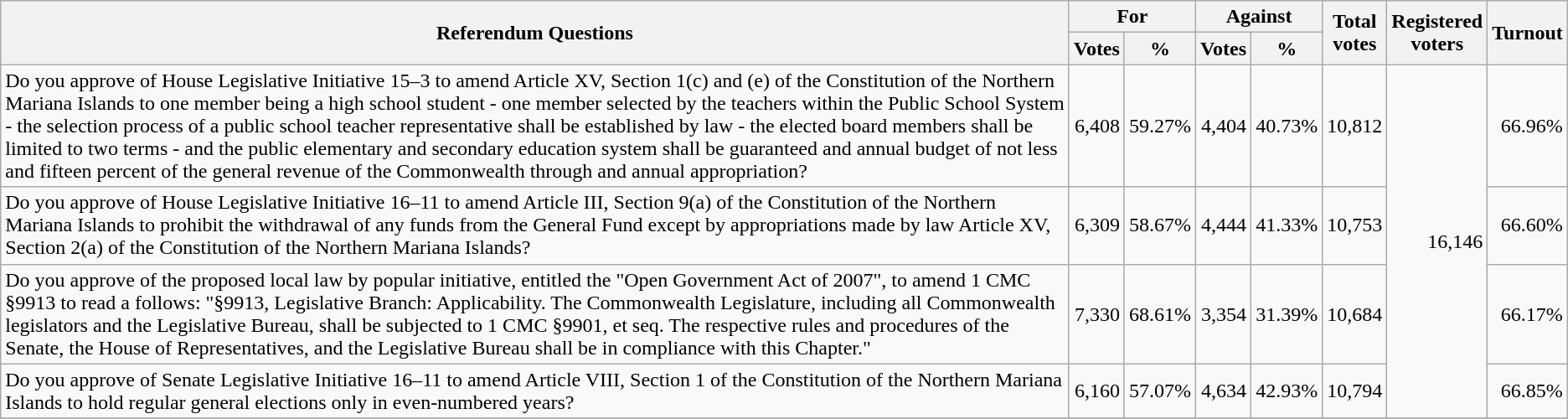<table class=wikitable style=text-align:right>
<tr>
<th rowspan=2>Referendum Questions</th>
<th colspan=2>For</th>
<th colspan=2>Against</th>
<th rowspan=2>Total<br>votes</th>
<th rowspan=2>Registered<br>voters</th>
<th rowspan=2>Turnout</th>
</tr>
<tr>
<th>Votes</th>
<th>%</th>
<th>Votes</th>
<th>%</th>
</tr>
<tr>
<td align=left>Do you approve of House Legislative Initiative 15–3 to amend Article XV, Section 1(c) and (e) of the Constitution of the Northern Mariana Islands to one member being a high school student - one member selected by the teachers within the Public School System - the selection process of a public school teacher representative shall be established by law - the elected board members shall be limited to two terms - and the public elementary and secondary education system shall be guaranteed and annual budget of not less and fifteen percent of the general revenue of the Commonwealth through and annual appropriation?</td>
<td>6,408</td>
<td>59.27%</td>
<td>4,404</td>
<td>40.73%</td>
<td>10,812</td>
<td rowspan=4>16,146</td>
<td>66.96%</td>
</tr>
<tr>
<td align=left>Do you approve of House Legislative Initiative 16–11 to amend Article III, Section 9(a) of the Constitution of the Northern Mariana Islands to prohibit the withdrawal of any funds from the General Fund except by appropriations made by law Article XV, Section 2(a) of the Constitution of the Northern Mariana Islands?</td>
<td>6,309</td>
<td>58.67%</td>
<td>4,444</td>
<td>41.33%</td>
<td>10,753</td>
<td>66.60%</td>
</tr>
<tr>
<td align=left>Do you approve of the proposed local law by popular initiative, entitled the "Open Government Act of 2007", to amend 1 CMC §9913 to read a follows: "§9913, Legislative Branch: Applicability. The Commonwealth Legislature, including all Commonwealth legislators and the Legislative Bureau, shall be subjected to 1 CMC §9901, et seq. The respective rules and procedures of the Senate, the House of Representatives, and the Legislative Bureau shall be in compliance with this Chapter."</td>
<td>7,330</td>
<td>68.61%</td>
<td>3,354</td>
<td>31.39%</td>
<td>10,684</td>
<td>66.17%</td>
</tr>
<tr>
<td align=left>Do you approve of Senate Legislative Initiative 16–11 to amend Article VIII, Section 1 of the Constitution of the Northern Mariana Islands to hold regular general elections only in even-numbered years?</td>
<td>6,160</td>
<td>57.07%</td>
<td>4,634</td>
<td>42.93%</td>
<td>10,794</td>
<td>66.85%</td>
</tr>
<tr>
</tr>
</table>
